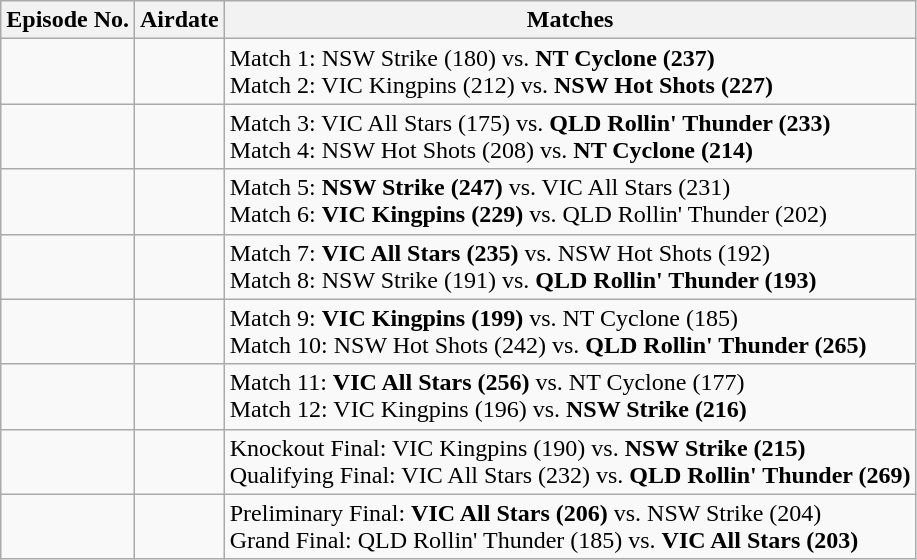<table class="wikitable">
<tr>
<th>Episode No.</th>
<th>Airdate</th>
<th>Matches</th>
</tr>
<tr>
<td></td>
<td></td>
<td>Match 1: NSW Strike (180) vs. <strong>NT Cyclone (237)</strong><br> Match 2: VIC Kingpins (212) vs. <strong>NSW Hot Shots (227)</strong></td>
</tr>
<tr>
<td></td>
<td></td>
<td>Match 3: VIC All Stars (175) vs. <strong>QLD Rollin' Thunder (233)</strong><br> Match 4: NSW Hot Shots (208) vs. <strong>NT Cyclone (214)</strong></td>
</tr>
<tr>
<td></td>
<td></td>
<td>Match 5: <strong>NSW Strike (247)</strong> vs. VIC All Stars (231)<br> Match 6: <strong>VIC Kingpins (229)</strong> vs. QLD Rollin' Thunder (202)</td>
</tr>
<tr>
<td></td>
<td></td>
<td>Match 7: <strong>VIC All Stars (235)</strong> vs. NSW Hot Shots (192)<br> Match 8: NSW Strike (191) vs. <strong>QLD Rollin' Thunder (193)</strong></td>
</tr>
<tr>
<td></td>
<td></td>
<td>Match 9: <strong>VIC Kingpins (199)</strong> vs. NT Cyclone (185)<br> Match 10: NSW Hot Shots (242) vs. <strong>QLD Rollin' Thunder (265)</strong></td>
</tr>
<tr>
<td></td>
<td></td>
<td>Match 11: <strong>VIC All Stars (256)</strong> vs. NT Cyclone (177)<br> Match 12: VIC Kingpins (196) vs. <strong>NSW Strike (216)</strong></td>
</tr>
<tr>
<td></td>
<td></td>
<td>Knockout Final: VIC Kingpins (190) vs. <strong>NSW Strike (215)</strong><br> Qualifying Final: VIC All Stars (232) vs. <strong>QLD Rollin' Thunder (269)</strong></td>
</tr>
<tr>
<td></td>
<td></td>
<td>Preliminary Final: <strong>VIC All Stars (206)</strong> vs. NSW Strike (204)<br> Grand Final: QLD Rollin' Thunder (185) vs. <strong>VIC All Stars (203)</strong></td>
</tr>
</table>
